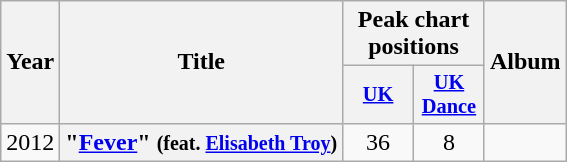<table class="wikitable plainrowheaders" style="text-align:center;">
<tr>
<th scope="col" rowspan="2">Year</th>
<th scope="col" rowspan="2">Title</th>
<th scope="col" colspan="2">Peak chart positions</th>
<th scope="col" rowspan="2">Album</th>
</tr>
<tr>
<th scope="col" style="width:3em;font-size:85%;"><a href='#'>UK</a><br></th>
<th scope="col" style="width:3em;font-size:85%;"><a href='#'>UK Dance</a><br></th>
</tr>
<tr>
<td>2012</td>
<th scope="row">"<a href='#'>Fever</a>" <small>(feat. <a href='#'>Elisabeth Troy</a>)</small></th>
<td>36</td>
<td>8</td>
<td></td>
</tr>
</table>
